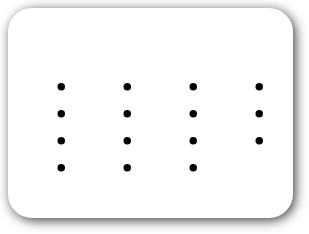<table style=" border-radius:1em; box-shadow: 0.1em 0.1em 0.5em rgba(0,0,0,0.75); background-color: white; border: 1px solid white; padding: 5px;">
<tr style="vertical-align:top;">
<td><br><ul><li></li><li></li><li></li><li></li></ul></td>
<td valign="top"><br><ul><li></li><li></li><li></li><li></li></ul></td>
<td valign="top"><br><ul><li></li><li></li><li></li><li></li></ul></td>
<td valign="top"><br><ul><li></li><li></li><li></li></ul></td>
</tr>
</table>
